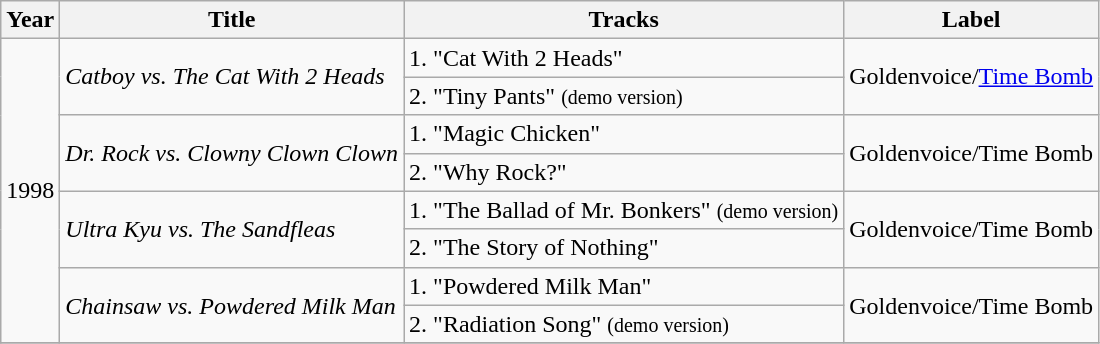<table class="wikitable">
<tr>
<th><strong>Year</strong></th>
<th><strong>Title</strong></th>
<th><strong>Tracks</strong></th>
<th><strong>Label</strong></th>
</tr>
<tr>
<td rowspan=8>1998</td>
<td rowspan=2><em>Catboy vs. The Cat With 2 Heads</em></td>
<td>1. "Cat With 2 Heads"</td>
<td rowspan=2>Goldenvoice/<a href='#'>Time Bomb</a></td>
</tr>
<tr>
<td>2. "Tiny Pants" <small>(demo version)</small></td>
</tr>
<tr>
<td rowspan=2><em>Dr. Rock vs. Clowny Clown Clown</em></td>
<td>1. "Magic Chicken"</td>
<td rowspan=2>Goldenvoice/Time Bomb</td>
</tr>
<tr>
<td>2. "Why Rock?"</td>
</tr>
<tr>
<td rowspan=2><em>Ultra Kyu vs. The Sandfleas</em></td>
<td>1. "The Ballad of Mr. Bonkers" <small>(demo version)</small></td>
<td rowspan=2>Goldenvoice/Time Bomb</td>
</tr>
<tr>
<td>2. "The Story of Nothing"</td>
</tr>
<tr>
<td rowspan=2><em>Chainsaw vs. Powdered Milk Man</em></td>
<td>1. "Powdered Milk Man"</td>
<td rowspan=2>Goldenvoice/Time Bomb</td>
</tr>
<tr>
<td>2. "Radiation Song" <small>(demo version)</small></td>
</tr>
<tr>
</tr>
</table>
